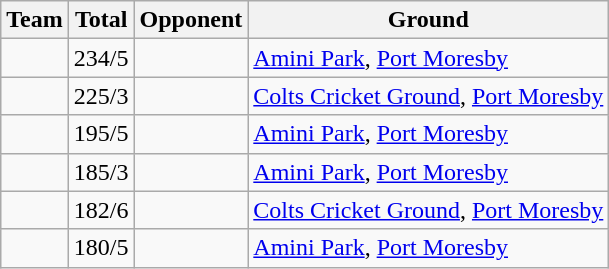<table class="wikitable">
<tr>
<th>Team</th>
<th>Total</th>
<th>Opponent</th>
<th>Ground</th>
</tr>
<tr>
<td></td>
<td>234/5</td>
<td></td>
<td><a href='#'>Amini Park</a>, <a href='#'>Port Moresby</a></td>
</tr>
<tr>
<td></td>
<td>225/3</td>
<td></td>
<td><a href='#'>Colts Cricket Ground</a>, <a href='#'>Port Moresby</a></td>
</tr>
<tr>
<td></td>
<td>195/5</td>
<td></td>
<td><a href='#'>Amini Park</a>, <a href='#'>Port Moresby</a></td>
</tr>
<tr>
<td></td>
<td>185/3</td>
<td></td>
<td><a href='#'>Amini Park</a>, <a href='#'>Port Moresby</a></td>
</tr>
<tr>
<td></td>
<td>182/6</td>
<td></td>
<td><a href='#'>Colts Cricket Ground</a>, <a href='#'>Port Moresby</a></td>
</tr>
<tr>
<td></td>
<td>180/5</td>
<td></td>
<td><a href='#'>Amini Park</a>, <a href='#'>Port Moresby</a></td>
</tr>
</table>
